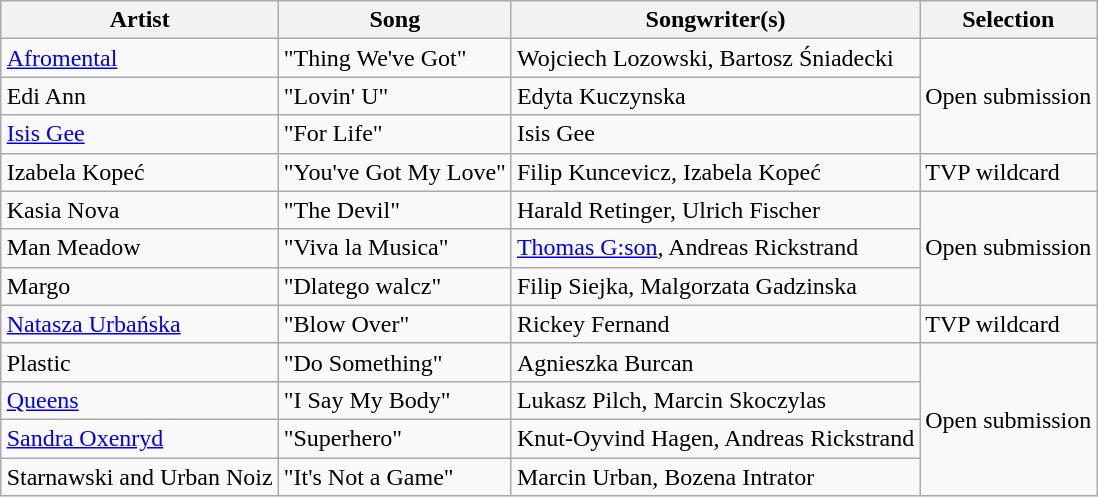<table class="sortable wikitable" style="margin: 1em auto 1em auto;">
<tr>
<th>Artist</th>
<th>Song</th>
<th>Songwriter(s)</th>
<th>Selection</th>
</tr>
<tr>
<td><a href='#'>Afromental</a></td>
<td>"Thing We've Got"</td>
<td>Wojciech Lozowski, Bartosz Śniadecki</td>
<td rowspan="3">Open submission</td>
</tr>
<tr>
<td>Edi Ann</td>
<td>"Lovin' U"</td>
<td>Edyta Kuczynska</td>
</tr>
<tr>
<td><a href='#'>Isis Gee</a></td>
<td>"For Life"</td>
<td>Isis Gee</td>
</tr>
<tr>
<td>Izabela Kopeć</td>
<td>"You've Got My Love"</td>
<td>Filip Kuncevicz, Izabela Kopeć</td>
<td>TVP wildcard</td>
</tr>
<tr>
<td>Kasia Nova</td>
<td>"The Devil"</td>
<td>Harald Retinger, Ulrich Fischer</td>
<td rowspan="3">Open submission</td>
</tr>
<tr>
<td>Man Meadow</td>
<td>"Viva la Musica"</td>
<td><a href='#'>Thomas G:son</a>, Andreas Rickstrand</td>
</tr>
<tr>
<td>Margo</td>
<td>"Dlatego walcz"</td>
<td>Filip Siejka, Malgorzata Gadzinska</td>
</tr>
<tr>
<td><a href='#'>Natasza Urbańska</a></td>
<td>"Blow Over"</td>
<td>Rickey Fernand</td>
<td>TVP wildcard</td>
</tr>
<tr>
<td>Plastic</td>
<td>"Do Something"</td>
<td>Agnieszka Burcan</td>
<td rowspan="4">Open submission</td>
</tr>
<tr>
<td><a href='#'>Queens</a></td>
<td>"I Say My Body"</td>
<td>Lukasz Pilch, Marcin Skoczylas</td>
</tr>
<tr>
<td><a href='#'>Sandra Oxenryd</a></td>
<td>"Superhero"</td>
<td>Knut-Oyvind Hagen, Andreas Rickstrand</td>
</tr>
<tr>
<td>Starnawski and Urban Noiz</td>
<td>"It's Not a Game"</td>
<td>Marcin Urban, Bozena Intrator</td>
</tr>
</table>
